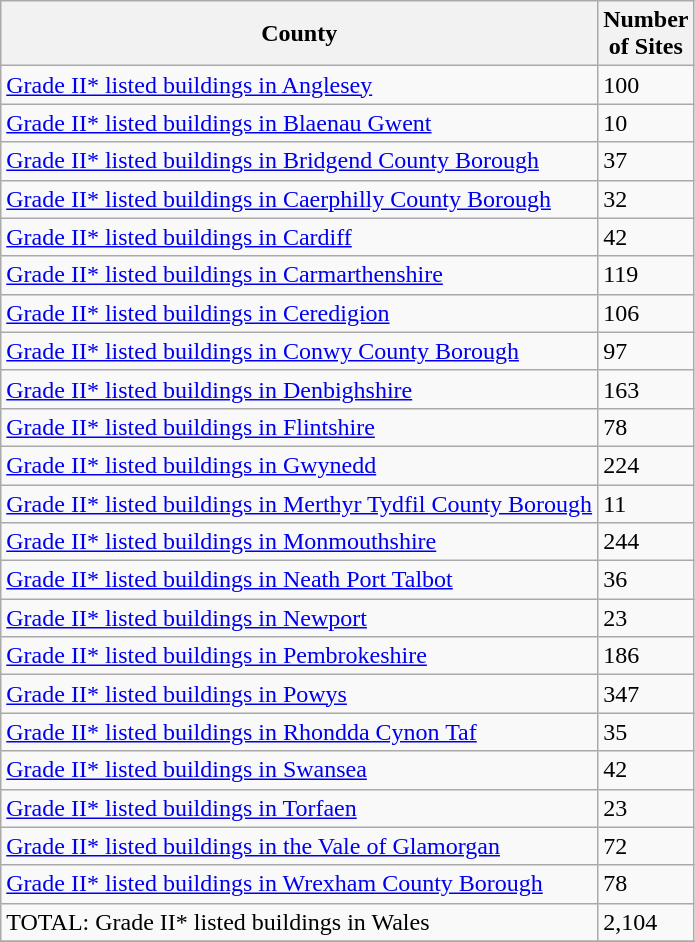<table class="wikitable sortable">
<tr>
<th><strong>County</strong></th>
<th><strong>Number<br> of Sites</strong></th>
</tr>
<tr ->
<td><a href='#'>Grade II* listed buildings in Anglesey</a></td>
<td>100</td>
</tr>
<tr ->
<td><a href='#'>Grade II* listed buildings in Blaenau Gwent</a></td>
<td>10</td>
</tr>
<tr ->
<td><a href='#'>Grade II* listed buildings in Bridgend County Borough</a></td>
<td>37</td>
</tr>
<tr ->
<td><a href='#'>Grade II* listed buildings in Caerphilly County Borough</a></td>
<td>32</td>
</tr>
<tr ->
<td><a href='#'>Grade II* listed buildings in Cardiff</a></td>
<td>42</td>
</tr>
<tr ->
<td><a href='#'>Grade II* listed buildings in Carmarthenshire</a></td>
<td>119</td>
</tr>
<tr ->
<td><a href='#'>Grade II* listed buildings in Ceredigion</a></td>
<td>106</td>
</tr>
<tr ->
<td><a href='#'>Grade II* listed buildings in Conwy County Borough</a></td>
<td>97</td>
</tr>
<tr ->
<td><a href='#'>Grade II* listed buildings in Denbighshire</a></td>
<td>163</td>
</tr>
<tr ->
<td><a href='#'>Grade II* listed buildings in Flintshire</a></td>
<td>78</td>
</tr>
<tr ->
<td><a href='#'>Grade II* listed buildings in Gwynedd</a></td>
<td>224</td>
</tr>
<tr ->
<td><a href='#'>Grade II* listed buildings in Merthyr Tydfil County Borough</a></td>
<td>11</td>
</tr>
<tr ->
<td><a href='#'>Grade II* listed buildings in Monmouthshire</a></td>
<td>244</td>
</tr>
<tr ->
<td><a href='#'>Grade II* listed buildings in Neath Port Talbot</a></td>
<td>36</td>
</tr>
<tr ->
<td><a href='#'>Grade II* listed buildings in Newport</a></td>
<td>23</td>
</tr>
<tr ->
<td><a href='#'>Grade II* listed buildings in Pembrokeshire</a></td>
<td>186</td>
</tr>
<tr ->
<td><a href='#'>Grade II* listed buildings in Powys</a></td>
<td>347</td>
</tr>
<tr ->
<td><a href='#'>Grade II* listed buildings in Rhondda Cynon Taf</a></td>
<td>35</td>
</tr>
<tr ->
<td><a href='#'>Grade II* listed buildings in Swansea</a></td>
<td>42</td>
</tr>
<tr ->
<td><a href='#'>Grade II* listed buildings in Torfaen</a></td>
<td>23</td>
</tr>
<tr ->
<td><a href='#'>Grade II* listed buildings in the Vale of Glamorgan</a></td>
<td>72</td>
</tr>
<tr ->
<td><a href='#'>Grade II* listed buildings in Wrexham County Borough</a></td>
<td>78</td>
</tr>
<tr -class=sortbottom>
<td>TOTAL: Grade II* listed buildings in Wales</td>
<td>2,104</td>
</tr>
<tr ->
</tr>
</table>
